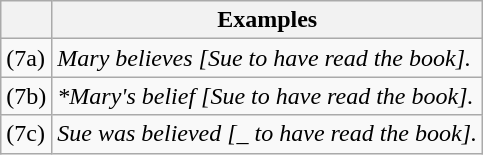<table class="wikitable">
<tr>
<th></th>
<th>Examples</th>
</tr>
<tr>
<td>(7a)</td>
<td><em>Mary believes [Sue to have read the book].</em></td>
</tr>
<tr>
<td>(7b)</td>
<td><em>*Mary's belief [Sue to have read the book].</em></td>
</tr>
<tr>
<td>(7c)</td>
<td><em>Sue was believed [_ to have read the book].</em></td>
</tr>
</table>
